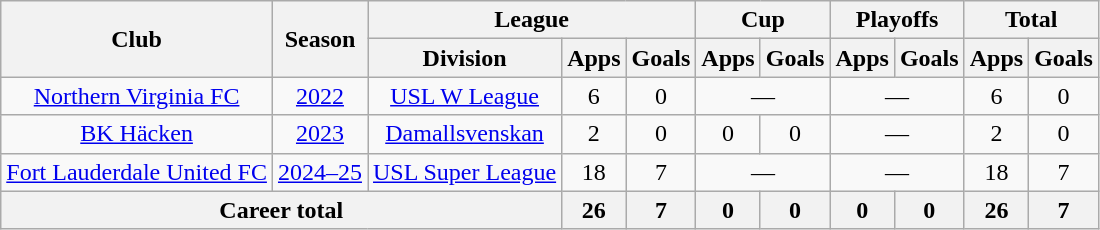<table class="wikitable" style="text-align: center;">
<tr>
<th rowspan="2">Club</th>
<th rowspan="2">Season</th>
<th colspan="3">League</th>
<th colspan="2">Cup</th>
<th colspan="2">Playoffs</th>
<th colspan="2">Total</th>
</tr>
<tr>
<th>Division</th>
<th>Apps</th>
<th>Goals</th>
<th>Apps</th>
<th>Goals</th>
<th>Apps</th>
<th>Goals</th>
<th>Apps</th>
<th>Goals</th>
</tr>
<tr>
<td><a href='#'>Northern Virginia FC</a></td>
<td><a href='#'>2022</a></td>
<td><a href='#'>USL W League</a></td>
<td>6</td>
<td>0</td>
<td colspan="2">—</td>
<td colspan="2">—</td>
<td>6</td>
<td>0</td>
</tr>
<tr>
<td><a href='#'>BK Häcken</a></td>
<td><a href='#'>2023</a></td>
<td><a href='#'>Damallsvenskan</a></td>
<td>2</td>
<td>0</td>
<td>0</td>
<td>0</td>
<td colspan="2">—</td>
<td>2</td>
<td>0</td>
</tr>
<tr>
<td><a href='#'>Fort Lauderdale United FC</a></td>
<td><a href='#'>2024–25</a></td>
<td><a href='#'>USL Super League</a></td>
<td>18</td>
<td>7</td>
<td colspan="2">—</td>
<td colspan="2">—</td>
<td>18</td>
<td>7</td>
</tr>
<tr>
<th colspan="3">Career total</th>
<th>26</th>
<th>7</th>
<th>0</th>
<th>0</th>
<th>0</th>
<th>0</th>
<th>26</th>
<th>7</th>
</tr>
</table>
